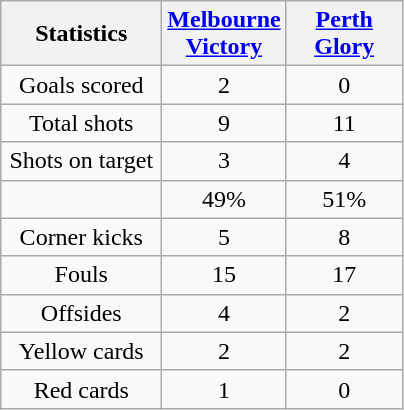<table class="wikitable" style="text-align: center">
<tr>
<th width=100>Statistics</th>
<th width=70><a href='#'>Melbourne Victory</a></th>
<th width=70><a href='#'>Perth Glory</a></th>
</tr>
<tr>
<td>Goals scored</td>
<td>2</td>
<td>0</td>
</tr>
<tr>
<td>Total shots</td>
<td>9</td>
<td>11</td>
</tr>
<tr>
<td>Shots on target</td>
<td>3</td>
<td>4</td>
</tr>
<tr>
<td></td>
<td>49%</td>
<td>51%</td>
</tr>
<tr>
<td>Corner kicks</td>
<td>5</td>
<td>8</td>
</tr>
<tr>
<td>Fouls</td>
<td>15</td>
<td>17</td>
</tr>
<tr>
<td>Offsides</td>
<td>4</td>
<td>2</td>
</tr>
<tr>
<td>Yellow cards</td>
<td>2</td>
<td>2</td>
</tr>
<tr>
<td>Red cards</td>
<td>1</td>
<td>0</td>
</tr>
</table>
